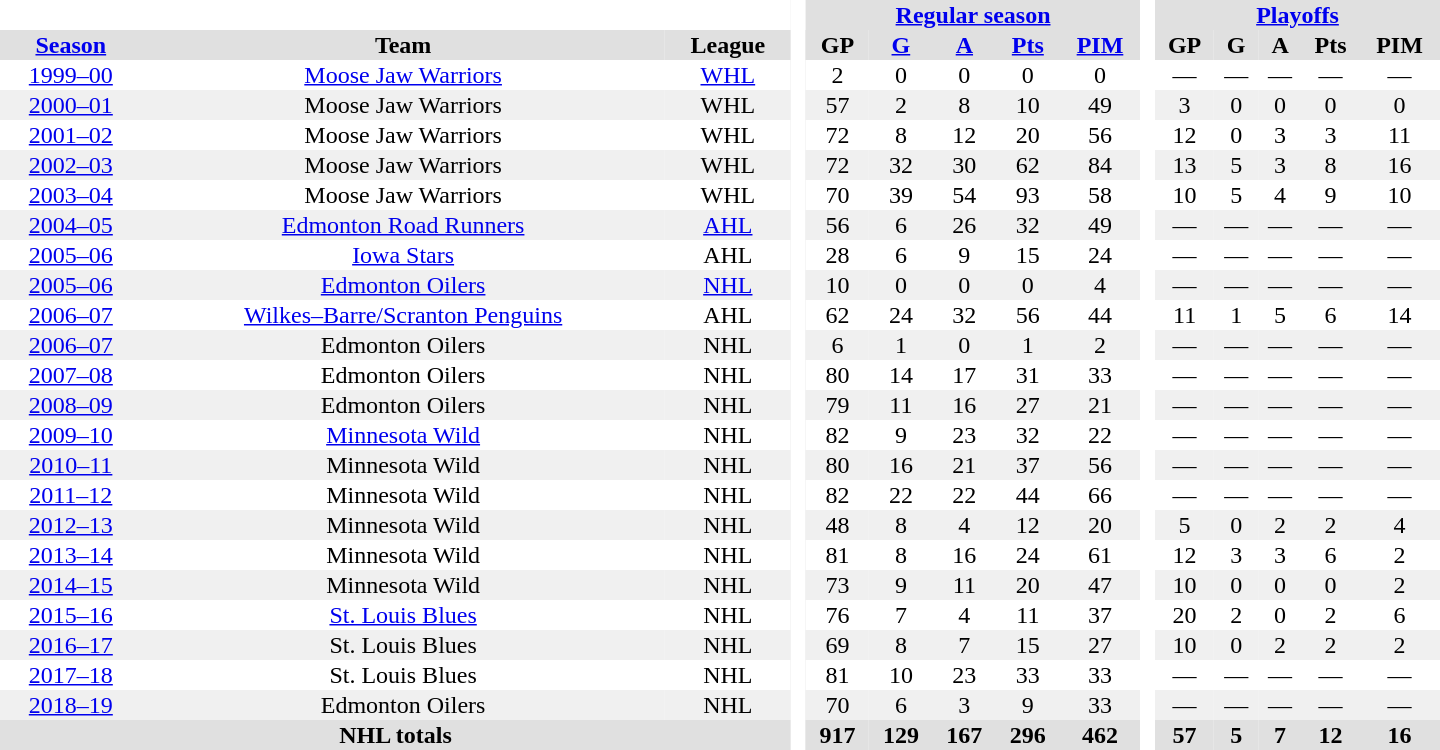<table border="0" cellpadding="1" cellspacing="0" style="text-align:center; width:60em">
<tr bgcolor="#e0e0e0">
<th colspan="3" bgcolor="#ffffff"> </th>
<th rowspan="99" bgcolor="#ffffff"> </th>
<th colspan="5"><a href='#'>Regular season</a></th>
<th rowspan="99" bgcolor="#ffffff"> </th>
<th colspan="5"><a href='#'>Playoffs</a></th>
</tr>
<tr bgcolor="#e0e0e0">
<th><a href='#'>Season</a></th>
<th>Team</th>
<th>League</th>
<th>GP</th>
<th><a href='#'>G</a></th>
<th><a href='#'>A</a></th>
<th><a href='#'>Pts</a></th>
<th><a href='#'>PIM</a></th>
<th>GP</th>
<th>G</th>
<th>A</th>
<th>Pts</th>
<th>PIM</th>
</tr>
<tr>
<td><a href='#'>1999–00</a></td>
<td><a href='#'>Moose Jaw Warriors</a></td>
<td><a href='#'>WHL</a></td>
<td>2</td>
<td>0</td>
<td>0</td>
<td>0</td>
<td>0</td>
<td>—</td>
<td>—</td>
<td>—</td>
<td>—</td>
<td>—</td>
</tr>
<tr bgcolor="#f0f0f0">
<td><a href='#'>2000–01</a></td>
<td>Moose Jaw Warriors</td>
<td>WHL</td>
<td>57</td>
<td>2</td>
<td>8</td>
<td>10</td>
<td>49</td>
<td>3</td>
<td>0</td>
<td>0</td>
<td>0</td>
<td>0</td>
</tr>
<tr>
<td><a href='#'>2001–02</a></td>
<td>Moose Jaw Warriors</td>
<td>WHL</td>
<td>72</td>
<td>8</td>
<td>12</td>
<td>20</td>
<td>56</td>
<td>12</td>
<td>0</td>
<td>3</td>
<td>3</td>
<td>11</td>
</tr>
<tr bgcolor="#f0f0f0">
<td><a href='#'>2002–03</a></td>
<td>Moose Jaw Warriors</td>
<td>WHL</td>
<td>72</td>
<td>32</td>
<td>30</td>
<td>62</td>
<td>84</td>
<td>13</td>
<td>5</td>
<td>3</td>
<td>8</td>
<td>16</td>
</tr>
<tr>
<td><a href='#'>2003–04</a></td>
<td>Moose Jaw Warriors</td>
<td>WHL</td>
<td>70</td>
<td>39</td>
<td>54</td>
<td>93</td>
<td>58</td>
<td>10</td>
<td>5</td>
<td>4</td>
<td>9</td>
<td>10</td>
</tr>
<tr bgcolor="#f0f0f0">
<td><a href='#'>2004–05</a></td>
<td><a href='#'>Edmonton Road Runners</a></td>
<td><a href='#'>AHL</a></td>
<td>56</td>
<td>6</td>
<td>26</td>
<td>32</td>
<td>49</td>
<td>—</td>
<td>—</td>
<td>—</td>
<td>—</td>
<td>—</td>
</tr>
<tr>
<td><a href='#'>2005–06</a></td>
<td><a href='#'>Iowa Stars</a></td>
<td>AHL</td>
<td>28</td>
<td>6</td>
<td>9</td>
<td>15</td>
<td>24</td>
<td>—</td>
<td>—</td>
<td>—</td>
<td>—</td>
<td>—</td>
</tr>
<tr bgcolor="#f0f0f0">
<td><a href='#'>2005–06</a></td>
<td><a href='#'>Edmonton Oilers</a></td>
<td><a href='#'>NHL</a></td>
<td>10</td>
<td>0</td>
<td>0</td>
<td>0</td>
<td>4</td>
<td>—</td>
<td>—</td>
<td>—</td>
<td>—</td>
<td>—</td>
</tr>
<tr>
<td><a href='#'>2006–07</a></td>
<td><a href='#'>Wilkes–Barre/Scranton Penguins</a></td>
<td>AHL</td>
<td>62</td>
<td>24</td>
<td>32</td>
<td>56</td>
<td>44</td>
<td>11</td>
<td>1</td>
<td>5</td>
<td>6</td>
<td>14</td>
</tr>
<tr bgcolor="#f0f0f0">
<td><a href='#'>2006–07</a></td>
<td>Edmonton Oilers</td>
<td>NHL</td>
<td>6</td>
<td>1</td>
<td>0</td>
<td>1</td>
<td>2</td>
<td>—</td>
<td>—</td>
<td>—</td>
<td>—</td>
<td>—</td>
</tr>
<tr>
<td><a href='#'>2007–08</a></td>
<td>Edmonton Oilers</td>
<td>NHL</td>
<td>80</td>
<td>14</td>
<td>17</td>
<td>31</td>
<td>33</td>
<td>—</td>
<td>—</td>
<td>—</td>
<td>—</td>
<td>—</td>
</tr>
<tr bgcolor="#f0f0f0">
<td><a href='#'>2008–09</a></td>
<td>Edmonton Oilers</td>
<td>NHL</td>
<td>79</td>
<td>11</td>
<td>16</td>
<td>27</td>
<td>21</td>
<td>—</td>
<td>—</td>
<td>—</td>
<td>—</td>
<td>—</td>
</tr>
<tr>
<td><a href='#'>2009–10</a></td>
<td><a href='#'>Minnesota Wild</a></td>
<td>NHL</td>
<td>82</td>
<td>9</td>
<td>23</td>
<td>32</td>
<td>22</td>
<td>—</td>
<td>—</td>
<td>—</td>
<td>—</td>
<td>—</td>
</tr>
<tr bgcolor="#f0f0f0">
<td><a href='#'>2010–11</a></td>
<td>Minnesota Wild</td>
<td>NHL</td>
<td>80</td>
<td>16</td>
<td>21</td>
<td>37</td>
<td>56</td>
<td>—</td>
<td>—</td>
<td>—</td>
<td>—</td>
<td>—</td>
</tr>
<tr>
<td><a href='#'>2011–12</a></td>
<td>Minnesota Wild</td>
<td>NHL</td>
<td>82</td>
<td>22</td>
<td>22</td>
<td>44</td>
<td>66</td>
<td>—</td>
<td>—</td>
<td>—</td>
<td>—</td>
<td>—</td>
</tr>
<tr bgcolor="#f0f0f0">
<td><a href='#'>2012–13</a></td>
<td>Minnesota Wild</td>
<td>NHL</td>
<td>48</td>
<td>8</td>
<td>4</td>
<td>12</td>
<td>20</td>
<td>5</td>
<td>0</td>
<td>2</td>
<td>2</td>
<td>4</td>
</tr>
<tr>
<td><a href='#'>2013–14</a></td>
<td>Minnesota Wild</td>
<td>NHL</td>
<td>81</td>
<td>8</td>
<td>16</td>
<td>24</td>
<td>61</td>
<td>12</td>
<td>3</td>
<td>3</td>
<td>6</td>
<td>2</td>
</tr>
<tr bgcolor="#f0f0f0">
<td><a href='#'>2014–15</a></td>
<td>Minnesota Wild</td>
<td>NHL</td>
<td>73</td>
<td>9</td>
<td>11</td>
<td>20</td>
<td>47</td>
<td>10</td>
<td>0</td>
<td>0</td>
<td>0</td>
<td>2</td>
</tr>
<tr>
<td><a href='#'>2015–16</a></td>
<td><a href='#'>St. Louis Blues</a></td>
<td>NHL</td>
<td>76</td>
<td>7</td>
<td>4</td>
<td>11</td>
<td>37</td>
<td>20</td>
<td>2</td>
<td>0</td>
<td>2</td>
<td>6</td>
</tr>
<tr bgcolor="#f0f0f0">
<td><a href='#'>2016–17</a></td>
<td>St. Louis Blues</td>
<td>NHL</td>
<td>69</td>
<td>8</td>
<td>7</td>
<td>15</td>
<td>27</td>
<td>10</td>
<td>0</td>
<td>2</td>
<td>2</td>
<td>2</td>
</tr>
<tr>
<td><a href='#'>2017–18</a></td>
<td>St. Louis Blues</td>
<td>NHL</td>
<td>81</td>
<td>10</td>
<td>23</td>
<td>33</td>
<td>33</td>
<td>—</td>
<td>—</td>
<td>—</td>
<td>—</td>
<td>—</td>
</tr>
<tr bgcolor="#f0f0f0">
<td><a href='#'>2018–19</a></td>
<td>Edmonton Oilers</td>
<td>NHL</td>
<td>70</td>
<td>6</td>
<td>3</td>
<td>9</td>
<td>33</td>
<td>—</td>
<td>—</td>
<td>—</td>
<td>—</td>
<td>—</td>
</tr>
<tr bgcolor="#e0e0e0">
<th colspan="3">NHL totals</th>
<th>917</th>
<th>129</th>
<th>167</th>
<th>296</th>
<th>462</th>
<th>57</th>
<th>5</th>
<th>7</th>
<th>12</th>
<th>16</th>
</tr>
</table>
